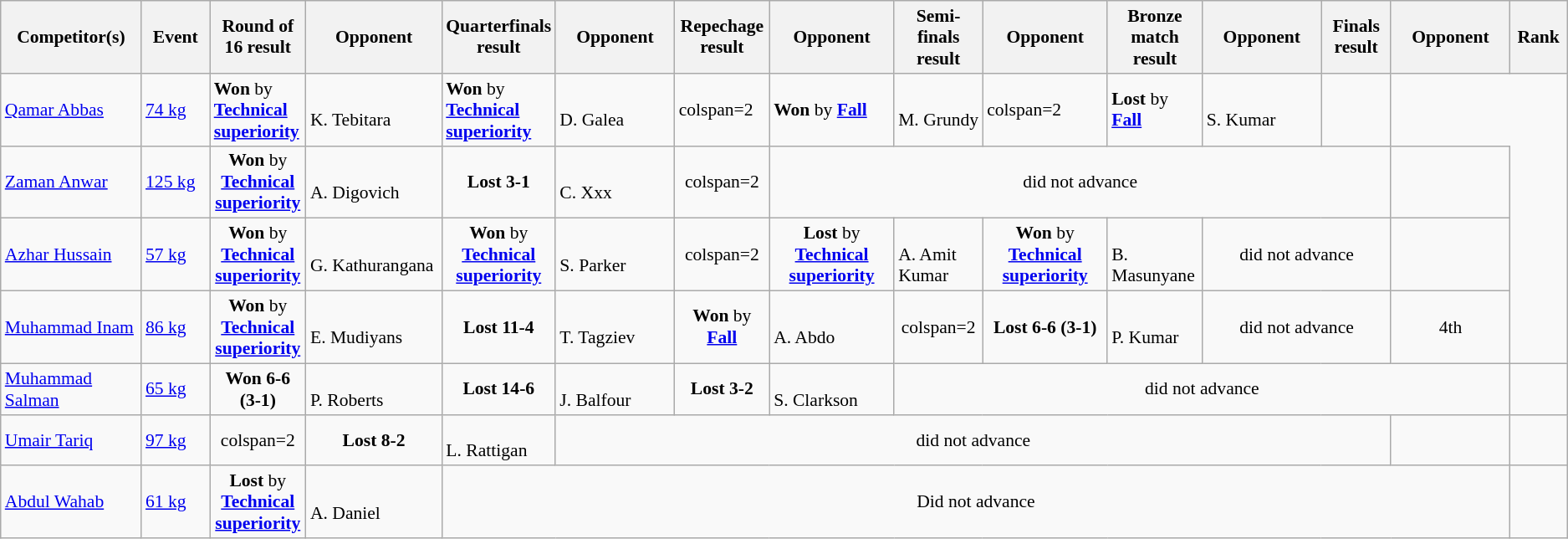<table class=wikitable style="font-size:90%">
<tr>
<th width=150>Competitor(s)</th>
<th width=75>Event</th>
<th width=75>Round of 16 result</th>
<th width=150>Opponent</th>
<th width=75>Quarterfinals result</th>
<th width=150>Opponent</th>
<th width=75>Repechage result</th>
<th width=150>Opponent</th>
<th width=75>Semi-finals result</th>
<th width=150>Opponent</th>
<th width=75>Bronze match result</th>
<th width=150>Opponent</th>
<th width=75>Finals result</th>
<th width=150>Opponent</th>
<th rowspan=1 width=50>Rank</th>
</tr>
<tr>
<td align=left><a href='#'>Qamar Abbas</a></td>
<td align=left><a href='#'>74 kg</a></td>
<td><strong>Won</strong> by <strong><a href='#'>Technical superiority</a></strong></td>
<td align=left><br>K. Tebitara</td>
<td><strong>Won</strong> by <strong><a href='#'>Technical superiority</a></strong></td>
<td align=left><br>D. Galea</td>
<td>colspan=2 </td>
<td><strong>Won</strong> by <strong><a href='#'>Fall</a></strong></td>
<td align=left><br>M. Grundy</td>
<td>colspan=2 </td>
<td><strong>Lost</strong> by <strong><a href='#'>Fall</a></strong></td>
<td align=left><br>S. Kumar</td>
<td align=center></td>
</tr>
<tr align=center>
<td align=left><a href='#'>Zaman Anwar</a></td>
<td align=left><a href='#'>125 kg</a></td>
<td><strong>Won</strong> by <strong><a href='#'>Technical superiority</a></strong></td>
<td align=left><br>A. Digovich</td>
<td><strong>Lost 3-1</strong></td>
<td align=left><br>C. Xxx</td>
<td>colspan=2 </td>
<td colspan=6>did not advance</td>
<td></td>
</tr>
<tr align=center>
<td align=left><a href='#'>Azhar Hussain</a></td>
<td align=left><a href='#'>57 kg</a></td>
<td><strong>Won</strong> by <strong><a href='#'>Technical superiority</a></strong></td>
<td align=left><br>G. Kathurangana</td>
<td><strong>Won</strong> by <strong><a href='#'>Technical superiority</a></strong></td>
<td align=left><br>S. Parker</td>
<td>colspan=2 </td>
<td><strong>Lost</strong> by <strong><a href='#'>Technical superiority</a></strong></td>
<td align=left><br>A. Amit Kumar</td>
<td><strong>Won</strong> by <strong><a href='#'>Technical superiority</a></strong></td>
<td align=left><br>B. Masunyane</td>
<td colspan=2>did not advance</td>
<td></td>
</tr>
<tr align=center>
<td align=left><a href='#'>Muhammad Inam</a></td>
<td align=left><a href='#'>86 kg</a></td>
<td><strong>Won</strong> by <strong><a href='#'>Technical superiority</a></strong></td>
<td align=left> <br> E. Mudiyans</td>
<td><strong>Lost 11-4</strong></td>
<td align=left> <br> T. Tagziev</td>
<td><strong>Won</strong> by <strong><a href='#'>Fall</a></strong></td>
<td align=left><br>A. Abdo</td>
<td>colspan=2 </td>
<td><strong>Lost 6-6 (3-1)</strong></td>
<td align=left><br>P. Kumar</td>
<td colspan=2>did not advance</td>
<td align=center>4th</td>
</tr>
<tr align=center>
<td align=left><a href='#'>Muhammad Salman</a></td>
<td align=left><a href='#'>65 kg</a></td>
<td><strong>Won 6-6 (3-1)</strong></td>
<td align=left> <br> P. Roberts</td>
<td><strong>Lost 14-6</strong></td>
<td align=left> <br> J. Balfour</td>
<td><strong>Lost 3-2</strong></td>
<td align=left> <br> S. Clarkson</td>
<td colspan=6>did not advance</td>
<td></td>
</tr>
<tr align=center>
<td align=left><a href='#'>Umair Tariq</a></td>
<td align=left><a href='#'>97 kg</a></td>
<td>colspan=2 </td>
<td><strong>Lost 8-2</strong></td>
<td align=left><br>L. Rattigan</td>
<td colspan=8>did not advance</td>
<td></td>
</tr>
<tr align=center>
<td align=left><a href='#'>Abdul Wahab</a></td>
<td align=left><a href='#'>61 kg</a></td>
<td><strong>Lost</strong> by <strong><a href='#'>Technical superiority</a></strong></td>
<td align=left><br>A. Daniel</td>
<td colspan=10>Did not advance</td>
<td></td>
</tr>
</table>
